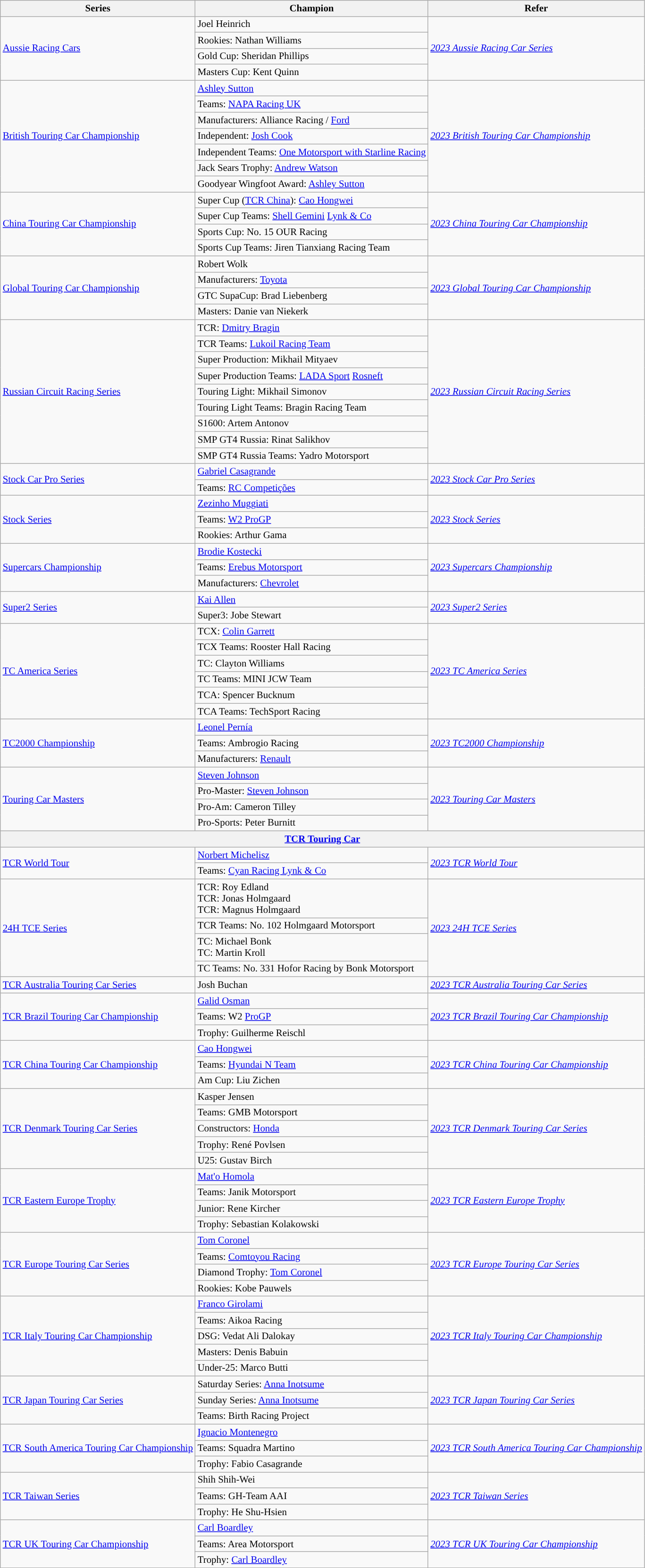<table class="wikitable" style="font-size:87%;">
<tr font-weight:bold">
<th>Series</th>
<th>Champion</th>
<th>Refer</th>
</tr>
<tr>
<td rowspan=4><a href='#'>Aussie Racing Cars</a></td>
<td> Joel Heinrich</td>
<td rowspan=4><em><a href='#'>2023 Aussie Racing Car Series</a></em></td>
</tr>
<tr>
<td>Rookies:  Nathan Williams</td>
</tr>
<tr>
<td>Gold Cup:  Sheridan Phillips</td>
</tr>
<tr>
<td>Masters Cup:  Kent Quinn</td>
</tr>
<tr>
<td rowspan=7><a href='#'>British Touring Car Championship</a></td>
<td> <a href='#'>Ashley Sutton</a></td>
<td rowspan=7><em><a href='#'>2023 British Touring Car Championship</a></em></td>
</tr>
<tr>
<td>Teams:  <a href='#'>NAPA Racing UK</a></td>
</tr>
<tr>
<td>Manufacturers:  Alliance Racing / <a href='#'>Ford</a></td>
</tr>
<tr>
<td>Independent:  <a href='#'>Josh Cook</a></td>
</tr>
<tr>
<td>Independent Teams:  <a href='#'>One Motorsport with Starline Racing</a></td>
</tr>
<tr>
<td>Jack Sears Trophy:  <a href='#'>Andrew Watson</a></td>
</tr>
<tr>
<td>Goodyear Wingfoot Award:  <a href='#'>Ashley Sutton</a></td>
</tr>
<tr>
<td rowspan="4"><a href='#'>China Touring Car Championship</a></td>
<td>Super Cup (<a href='#'>TCR China</a>):  <a href='#'>Cao Hongwei</a></td>
<td rowspan="4"><em><a href='#'>2023 China Touring Car Championship</a></em></td>
</tr>
<tr>
<td>Super Cup Teams:  <a href='#'>Shell Gemini</a> <a href='#'>Lynk & Co</a></td>
</tr>
<tr>
<td>Sports Cup:  No. 15 OUR Racing</td>
</tr>
<tr>
<td>Sports Cup Teams:  Jiren Tianxiang Racing Team</td>
</tr>
<tr>
<td rowspan="4"><a href='#'>Global Touring Car Championship</a></td>
<td> Robert Wolk</td>
<td rowspan="4"><em><a href='#'>2023 Global Touring Car Championship</a></em></td>
</tr>
<tr>
<td>Manufacturers:  <a href='#'>Toyota</a></td>
</tr>
<tr>
<td>GTC SupaCup:  Brad Liebenberg</td>
</tr>
<tr>
<td>Masters:  Danie van Niekerk</td>
</tr>
<tr>
<td rowspan=9><a href='#'>Russian Circuit Racing Series</a></td>
<td>TCR:  <a href='#'>Dmitry Bragin</a></td>
<td rowspan=9><em><a href='#'>2023 Russian Circuit Racing Series</a></em></td>
</tr>
<tr>
<td>TCR Teams:  <a href='#'>Lukoil Racing Team</a></td>
</tr>
<tr>
<td>Super Production:  Mikhail Mityaev</td>
</tr>
<tr>
<td>Super Production Teams:  <a href='#'>LADA Sport</a> <a href='#'>Rosneft</a></td>
</tr>
<tr>
<td>Touring Light:  Mikhail Simonov</td>
</tr>
<tr>
<td>Touring Light Teams:  Bragin Racing Team</td>
</tr>
<tr>
<td>S1600:  Artem Antonov</td>
</tr>
<tr>
<td>SMP GT4 Russia:  Rinat Salikhov</td>
</tr>
<tr>
<td>SMP GT4 Russia Teams:  Yadro Motorsport</td>
</tr>
<tr>
<td rowspan=2><a href='#'>Stock Car Pro Series</a></td>
<td> <a href='#'>Gabriel Casagrande</a></td>
<td rowspan=2><em><a href='#'>2023 Stock Car Pro Series</a></em></td>
</tr>
<tr>
<td>Teams:  <a href='#'>RC Competições</a></td>
</tr>
<tr>
<td rowspan=3><a href='#'>Stock Series</a></td>
<td> <a href='#'>Zezinho Muggiati</a></td>
<td rowspan=3><em><a href='#'>2023 Stock Series</a></em></td>
</tr>
<tr>
<td>Teams:  <a href='#'>W2 ProGP</a></td>
</tr>
<tr>
<td>Rookies:  Arthur Gama</td>
</tr>
<tr>
<td rowspan=3><a href='#'>Supercars Championship</a></td>
<td> <a href='#'>Brodie Kostecki</a></td>
<td rowspan=3><em><a href='#'>2023 Supercars Championship</a></em></td>
</tr>
<tr>
<td>Teams:  <a href='#'>Erebus Motorsport</a></td>
</tr>
<tr>
<td>Manufacturers:  <a href='#'>Chevrolet</a></td>
</tr>
<tr>
<td rowspan=2><a href='#'>Super2 Series</a></td>
<td> <a href='#'>Kai Allen</a></td>
<td rowspan=2><em><a href='#'>2023 Super2 Series</a></em></td>
</tr>
<tr>
<td>Super3:  Jobe Stewart</td>
</tr>
<tr>
<td rowspan=6><a href='#'>TC America Series</a></td>
<td>TCX:  <a href='#'>Colin Garrett</a></td>
<td rowspan=6><em><a href='#'>2023 TC America Series</a></em></td>
</tr>
<tr>
<td>TCX Teams:  Rooster Hall Racing</td>
</tr>
<tr>
<td>TC:  Clayton Williams</td>
</tr>
<tr>
<td>TC Teams:  MINI JCW Team</td>
</tr>
<tr>
<td>TCA:  Spencer Bucknum</td>
</tr>
<tr>
<td>TCA Teams:  TechSport Racing</td>
</tr>
<tr>
<td rowspan=3><a href='#'>TC2000 Championship</a></td>
<td> <a href='#'>Leonel Pernía</a></td>
<td rowspan=3><em><a href='#'>2023 TC2000 Championship</a></em></td>
</tr>
<tr>
<td>Teams:  Ambrogio Racing</td>
</tr>
<tr>
<td>Manufacturers:  <a href='#'>Renault</a></td>
</tr>
<tr>
<td rowspan=4><a href='#'>Touring Car Masters</a></td>
<td> <a href='#'>Steven Johnson</a></td>
<td rowspan=4><em><a href='#'>2023 Touring Car Masters</a></em></td>
</tr>
<tr>
<td>Pro-Master:  <a href='#'>Steven Johnson</a></td>
</tr>
<tr>
<td>Pro-Am:  Cameron Tilley</td>
</tr>
<tr>
<td>Pro-Sports:  Peter Burnitt</td>
</tr>
<tr>
<th colspan="3"><a href='#'>TCR Touring Car</a></th>
</tr>
<tr>
<td rowspan=2><a href='#'>TCR World Tour</a></td>
<td> <a href='#'>Norbert Michelisz</a></td>
<td rowspan=2><em><a href='#'>2023 TCR World Tour</a></em></td>
</tr>
<tr>
<td>Teams:  <a href='#'>Cyan Racing Lynk & Co</a></td>
</tr>
<tr>
<td rowspan=4><a href='#'>24H TCE Series</a></td>
<td>TCR:  Roy Edland<br>TCR:  Jonas Holmgaard<br>TCR:  Magnus Holmgaard</td>
<td rowspan=4><em><a href='#'>2023 24H TCE Series</a></em></td>
</tr>
<tr>
<td>TCR Teams:  No. 102 Holmgaard Motorsport</td>
</tr>
<tr>
<td>TC:  Michael Bonk<br>TC:  Martin Kroll</td>
</tr>
<tr>
<td>TC Teams:  No. 331 Hofor Racing by Bonk Motorsport</td>
</tr>
<tr>
<td><a href='#'>TCR Australia Touring Car Series</a></td>
<td> Josh Buchan</td>
<td><em><a href='#'>2023 TCR Australia Touring Car Series</a></em></td>
</tr>
<tr>
<td rowspan=3><a href='#'>TCR Brazil Touring Car Championship</a></td>
<td> <a href='#'>Galid Osman</a></td>
<td rowspan=3><em><a href='#'>2023 TCR Brazil Touring Car Championship</a></em></td>
</tr>
<tr>
<td>Teams:  W2 <a href='#'>ProGP</a></td>
</tr>
<tr>
<td>Trophy:  Guilherme Reischl</td>
</tr>
<tr>
<td rowspan=3><a href='#'>TCR China Touring Car Championship</a></td>
<td> <a href='#'>Cao Hongwei</a></td>
<td rowspan=3><em><a href='#'>2023 TCR China Touring Car Championship</a></em></td>
</tr>
<tr>
<td>Teams:  <a href='#'>Hyundai N Team</a></td>
</tr>
<tr>
<td>Am Cup:  Liu Zichen</td>
</tr>
<tr>
<td rowspan=5><a href='#'>TCR Denmark Touring Car Series</a></td>
<td> Kasper Jensen</td>
<td rowspan=5><em><a href='#'>2023 TCR Denmark Touring Car Series</a></em></td>
</tr>
<tr>
<td>Teams:  GMB Motorsport</td>
</tr>
<tr>
<td>Constructors:  <a href='#'>Honda</a></td>
</tr>
<tr>
<td>Trophy:  René Povlsen</td>
</tr>
<tr>
<td>U25:  Gustav Birch</td>
</tr>
<tr>
<td rowspan=4><a href='#'>TCR Eastern Europe Trophy</a></td>
<td> <a href='#'>Mat'o Homola</a></td>
<td rowspan=4><em><a href='#'>2023 TCR Eastern Europe Trophy</a></em></td>
</tr>
<tr>
<td>Teams:  Janik Motorsport</td>
</tr>
<tr>
<td>Junior:  Rene Kircher</td>
</tr>
<tr>
<td>Trophy:  Sebastian Kolakowski</td>
</tr>
<tr>
<td rowspan=4><a href='#'>TCR Europe Touring Car Series</a></td>
<td> <a href='#'>Tom Coronel</a></td>
<td rowspan=4><em><a href='#'>2023 TCR Europe Touring Car Series</a></em></td>
</tr>
<tr>
<td>Teams:  <a href='#'>Comtoyou Racing</a></td>
</tr>
<tr>
<td>Diamond Trophy:  <a href='#'>Tom Coronel</a></td>
</tr>
<tr>
<td>Rookies:  Kobe Pauwels</td>
</tr>
<tr>
<td rowspan=5><a href='#'>TCR Italy Touring Car Championship</a></td>
<td> <a href='#'>Franco Girolami</a></td>
<td rowspan=5><em><a href='#'>2023 TCR Italy Touring Car Championship</a></em></td>
</tr>
<tr>
<td>Teams:  Aikoa Racing</td>
</tr>
<tr>
<td>DSG:  Vedat Ali Dalokay</td>
</tr>
<tr>
<td>Masters:  Denis Babuin</td>
</tr>
<tr>
<td>Under-25:  Marco Butti</td>
</tr>
<tr>
<td rowspan=3><a href='#'>TCR Japan Touring Car Series</a></td>
<td>Saturday Series:  <a href='#'>Anna Inotsume</a></td>
<td rowspan=3><em><a href='#'>2023 TCR Japan Touring Car Series</a></em></td>
</tr>
<tr>
<td>Sunday Series:  <a href='#'>Anna Inotsume</a></td>
</tr>
<tr>
<td>Teams:  Birth Racing Project</td>
</tr>
<tr>
<td rowspan=3><a href='#'>TCR South America Touring Car Championship</a></td>
<td> <a href='#'>Ignacio Montenegro</a></td>
<td rowspan=3><em><a href='#'>2023 TCR South America Touring Car Championship</a></em></td>
</tr>
<tr>
<td>Teams:  Squadra Martino</td>
</tr>
<tr>
<td>Trophy:  Fabio Casagrande</td>
</tr>
<tr>
<td rowspan=3><a href='#'>TCR Taiwan Series</a></td>
<td> Shih Shih-Wei</td>
<td rowspan=3><em><a href='#'>2023 TCR Taiwan Series</a></em></td>
</tr>
<tr>
<td>Teams:  GH-Team AAI</td>
</tr>
<tr>
<td>Trophy:  He Shu-Hsien</td>
</tr>
<tr>
<td rowspan=3><a href='#'>TCR UK Touring Car Championship</a></td>
<td> <a href='#'>Carl Boardley</a></td>
<td rowspan=3><em><a href='#'>2023 TCR UK Touring Car Championship</a></em></td>
</tr>
<tr>
<td>Teams:  Area Motorsport</td>
</tr>
<tr>
<td>Trophy:  <a href='#'>Carl Boardley</a></td>
</tr>
</table>
